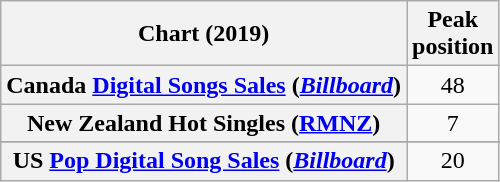<table class="wikitable plainrowheaders" style="text-align:center">
<tr>
<th scope="col">Chart (2019)</th>
<th scope="col">Peak<br>position</th>
</tr>
<tr>
<th scope="row">Canada <a href='#'>Digital Songs Sales</a> (<em><a href='#'>Billboard</a></em>)</th>
<td>48</td>
</tr>
<tr>
<th scope="row">New Zealand Hot Singles (<a href='#'>RMNZ</a>)</th>
<td>7</td>
</tr>
<tr>
</tr>
<tr>
<th scope="row">US <a href='#'>Pop Digital Song Sales</a> (<em><a href='#'>Billboard</a></em>)</th>
<td>20</td>
</tr>
</table>
